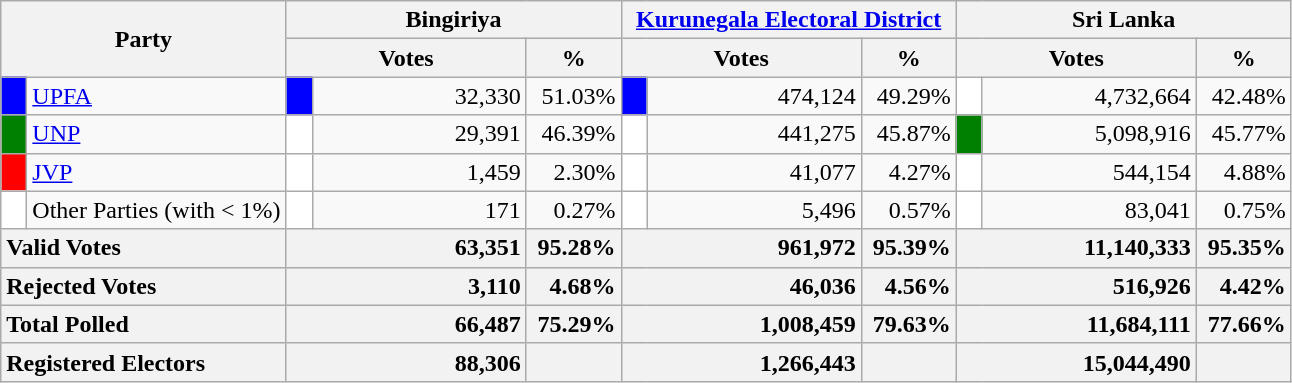<table class="wikitable">
<tr>
<th colspan="2" width="144px"rowspan="2">Party</th>
<th colspan="3" width="216px">Bingiriya</th>
<th colspan="3" width="216px"><a href='#'>Kurunegala Electoral District</a></th>
<th colspan="3" width="216px">Sri Lanka</th>
</tr>
<tr>
<th colspan="2" width="144px">Votes</th>
<th>%</th>
<th colspan="2" width="144px">Votes</th>
<th>%</th>
<th colspan="2" width="144px">Votes</th>
<th>%</th>
</tr>
<tr>
<td style="background-color:blue;" width="10px"></td>
<td style="text-align:left;"><a href='#'>UPFA</a></td>
<td style="background-color:blue;" width="10px"></td>
<td style="text-align:right;">32,330</td>
<td style="text-align:right;">51.03%</td>
<td style="background-color:blue;" width="10px"></td>
<td style="text-align:right;">474,124</td>
<td style="text-align:right;">49.29%</td>
<td style="background-color:white;" width="10px"></td>
<td style="text-align:right;">4,732,664</td>
<td style="text-align:right;">42.48%</td>
</tr>
<tr>
<td style="background-color:green;" width="10px"></td>
<td style="text-align:left;"><a href='#'>UNP</a></td>
<td style="background-color:white;" width="10px"></td>
<td style="text-align:right;">29,391</td>
<td style="text-align:right;">46.39%</td>
<td style="background-color:white;" width="10px"></td>
<td style="text-align:right;">441,275</td>
<td style="text-align:right;">45.87%</td>
<td style="background-color:green;" width="10px"></td>
<td style="text-align:right;">5,098,916</td>
<td style="text-align:right;">45.77%</td>
</tr>
<tr>
<td style="background-color:red;" width="10px"></td>
<td style="text-align:left;"><a href='#'>JVP</a></td>
<td style="background-color:white;" width="10px"></td>
<td style="text-align:right;">1,459</td>
<td style="text-align:right;">2.30%</td>
<td style="background-color:white;" width="10px"></td>
<td style="text-align:right;">41,077</td>
<td style="text-align:right;">4.27%</td>
<td style="background-color:white;" width="10px"></td>
<td style="text-align:right;">544,154</td>
<td style="text-align:right;">4.88%</td>
</tr>
<tr>
<td style="background-color:white;" width="10px"></td>
<td style="text-align:left;">Other Parties (with < 1%)</td>
<td style="background-color:white;" width="10px"></td>
<td style="text-align:right;">171</td>
<td style="text-align:right;">0.27%</td>
<td style="background-color:white;" width="10px"></td>
<td style="text-align:right;">5,496</td>
<td style="text-align:right;">0.57%</td>
<td style="background-color:white;" width="10px"></td>
<td style="text-align:right;">83,041</td>
<td style="text-align:right;">0.75%</td>
</tr>
<tr>
<th colspan="2" width="144px"style="text-align:left;">Valid Votes</th>
<th style="text-align:right;"colspan="2" width="144px">63,351</th>
<th style="text-align:right;">95.28%</th>
<th style="text-align:right;"colspan="2" width="144px">961,972</th>
<th style="text-align:right;">95.39%</th>
<th style="text-align:right;"colspan="2" width="144px">11,140,333</th>
<th style="text-align:right;">95.35%</th>
</tr>
<tr>
<th colspan="2" width="144px"style="text-align:left;">Rejected Votes</th>
<th style="text-align:right;"colspan="2" width="144px">3,110</th>
<th style="text-align:right;">4.68%</th>
<th style="text-align:right;"colspan="2" width="144px">46,036</th>
<th style="text-align:right;">4.56%</th>
<th style="text-align:right;"colspan="2" width="144px">516,926</th>
<th style="text-align:right;">4.42%</th>
</tr>
<tr>
<th colspan="2" width="144px"style="text-align:left;">Total Polled</th>
<th style="text-align:right;"colspan="2" width="144px">66,487</th>
<th style="text-align:right;">75.29%</th>
<th style="text-align:right;"colspan="2" width="144px">1,008,459</th>
<th style="text-align:right;">79.63%</th>
<th style="text-align:right;"colspan="2" width="144px">11,684,111</th>
<th style="text-align:right;">77.66%</th>
</tr>
<tr>
<th colspan="2" width="144px"style="text-align:left;">Registered Electors</th>
<th style="text-align:right;"colspan="2" width="144px">88,306</th>
<th></th>
<th style="text-align:right;"colspan="2" width="144px">1,266,443</th>
<th></th>
<th style="text-align:right;"colspan="2" width="144px">15,044,490</th>
<th></th>
</tr>
</table>
